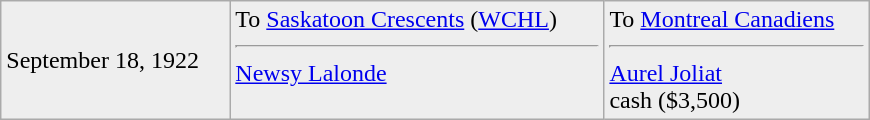<table class="wikitable" style="border:1px solid #999999; width:580px;">
<tr bgcolor="eeeeee">
<td>September 18, 1922</td>
<td valign="top">To <a href='#'>Saskatoon Crescents</a> (<a href='#'>WCHL</a>)<hr><a href='#'>Newsy Lalonde</a></td>
<td valign="top">To <a href='#'>Montreal Canadiens</a> <hr><a href='#'>Aurel Joliat</a><br>cash ($3,500)</td>
</tr>
</table>
